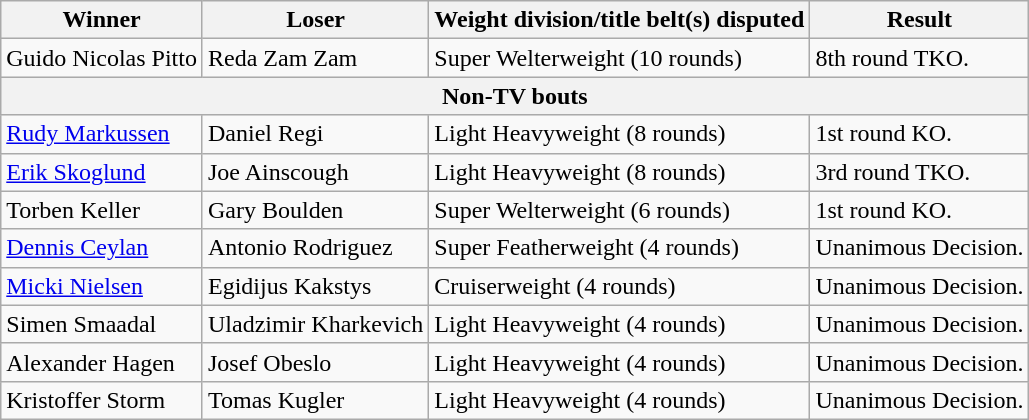<table class=wikitable>
<tr>
<th>Winner</th>
<th>Loser</th>
<th>Weight division/title belt(s) disputed</th>
<th>Result</th>
</tr>
<tr>
<td> Guido Nicolas Pitto</td>
<td> Reda Zam Zam</td>
<td>Super Welterweight (10 rounds)</td>
<td>8th round TKO.</td>
</tr>
<tr>
<th colspan=4>Non-TV bouts</th>
</tr>
<tr>
<td> <a href='#'>Rudy Markussen</a></td>
<td> Daniel Regi</td>
<td>Light Heavyweight (8 rounds)</td>
<td>1st round KO.</td>
</tr>
<tr>
<td> <a href='#'>Erik Skoglund</a></td>
<td> Joe Ainscough</td>
<td>Light Heavyweight (8 rounds)</td>
<td>3rd round TKO.</td>
</tr>
<tr>
<td> Torben Keller</td>
<td> Gary Boulden</td>
<td>Super Welterweight (6 rounds)</td>
<td>1st round KO.</td>
</tr>
<tr>
<td> <a href='#'>Dennis Ceylan</a></td>
<td> Antonio Rodriguez</td>
<td>Super Featherweight (4 rounds)</td>
<td>Unanimous Decision.</td>
</tr>
<tr>
<td> <a href='#'>Micki Nielsen</a></td>
<td> Egidijus Kakstys</td>
<td>Cruiserweight (4 rounds)</td>
<td>Unanimous Decision.</td>
</tr>
<tr>
<td> Simen Smaadal</td>
<td> Uladzimir Kharkevich</td>
<td>Light Heavyweight (4 rounds)</td>
<td>Unanimous Decision.</td>
</tr>
<tr>
<td> Alexander Hagen</td>
<td> Josef Obeslo</td>
<td>Light Heavyweight (4 rounds)</td>
<td>Unanimous Decision.</td>
</tr>
<tr>
<td> Kristoffer Storm</td>
<td> Tomas Kugler</td>
<td>Light Heavyweight (4 rounds)</td>
<td>Unanimous Decision.</td>
</tr>
</table>
